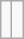<table class="wikitable">
<tr>
<td></td>
<td><br></td>
</tr>
</table>
